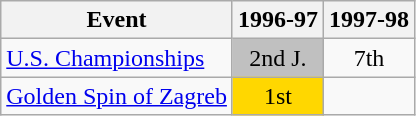<table class="wikitable">
<tr>
<th>Event</th>
<th>1996-97</th>
<th>1997-98</th>
</tr>
<tr>
<td><a href='#'>U.S. Championships</a></td>
<td align="center" bgcolor="silver">2nd J.</td>
<td align="center">7th</td>
</tr>
<tr>
<td><a href='#'>Golden Spin of Zagreb</a></td>
<td align="center" bgcolor="gold">1st</td>
<td></td>
</tr>
</table>
